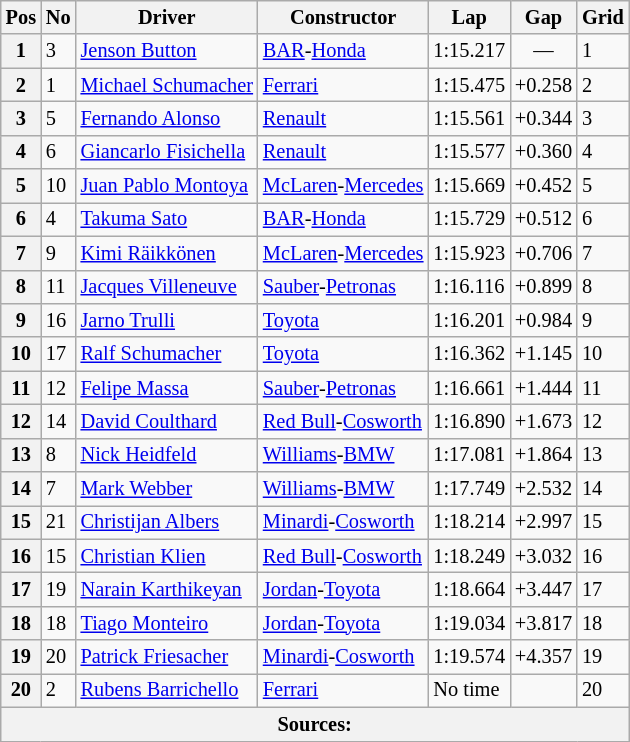<table class="wikitable sortable" style="font-size: 85%;">
<tr>
<th>Pos</th>
<th>No</th>
<th>Driver</th>
<th>Constructor</th>
<th>Lap</th>
<th>Gap</th>
<th>Grid</th>
</tr>
<tr>
<th>1</th>
<td>3</td>
<td> <a href='#'>Jenson Button</a></td>
<td><a href='#'>BAR</a>-<a href='#'>Honda</a></td>
<td>1:15.217</td>
<td align="center">—</td>
<td>1</td>
</tr>
<tr>
<th>2</th>
<td>1</td>
<td> <a href='#'>Michael Schumacher</a></td>
<td><a href='#'>Ferrari</a></td>
<td>1:15.475</td>
<td>+0.258</td>
<td>2</td>
</tr>
<tr>
<th>3</th>
<td>5</td>
<td> <a href='#'>Fernando Alonso</a></td>
<td><a href='#'>Renault</a></td>
<td>1:15.561</td>
<td>+0.344</td>
<td>3</td>
</tr>
<tr>
<th>4</th>
<td>6</td>
<td> <a href='#'>Giancarlo Fisichella</a></td>
<td><a href='#'>Renault</a></td>
<td>1:15.577</td>
<td>+0.360</td>
<td>4</td>
</tr>
<tr>
<th>5</th>
<td>10</td>
<td> <a href='#'>Juan Pablo Montoya</a></td>
<td><a href='#'>McLaren</a>-<a href='#'>Mercedes</a></td>
<td>1:15.669</td>
<td>+0.452</td>
<td>5</td>
</tr>
<tr>
<th>6</th>
<td>4</td>
<td> <a href='#'>Takuma Sato</a></td>
<td><a href='#'>BAR</a>-<a href='#'>Honda</a></td>
<td>1:15.729</td>
<td>+0.512</td>
<td>6</td>
</tr>
<tr>
<th>7</th>
<td>9</td>
<td> <a href='#'>Kimi Räikkönen</a></td>
<td><a href='#'>McLaren</a>-<a href='#'>Mercedes</a></td>
<td>1:15.923</td>
<td>+0.706</td>
<td>7</td>
</tr>
<tr>
<th>8</th>
<td>11</td>
<td> <a href='#'>Jacques Villeneuve</a></td>
<td><a href='#'>Sauber</a>-<a href='#'>Petronas</a></td>
<td>1:16.116</td>
<td>+0.899</td>
<td>8</td>
</tr>
<tr>
<th>9</th>
<td>16</td>
<td> <a href='#'>Jarno Trulli</a></td>
<td><a href='#'>Toyota</a></td>
<td>1:16.201</td>
<td>+0.984</td>
<td>9</td>
</tr>
<tr>
<th>10</th>
<td>17</td>
<td> <a href='#'>Ralf Schumacher</a></td>
<td><a href='#'>Toyota</a></td>
<td>1:16.362</td>
<td>+1.145</td>
<td>10</td>
</tr>
<tr>
<th>11</th>
<td>12</td>
<td> <a href='#'>Felipe Massa</a></td>
<td><a href='#'>Sauber</a>-<a href='#'>Petronas</a></td>
<td>1:16.661</td>
<td>+1.444</td>
<td>11</td>
</tr>
<tr>
<th>12</th>
<td>14</td>
<td> <a href='#'>David Coulthard</a></td>
<td><a href='#'>Red Bull</a>-<a href='#'>Cosworth</a></td>
<td>1:16.890</td>
<td>+1.673</td>
<td>12</td>
</tr>
<tr>
<th>13</th>
<td>8</td>
<td> <a href='#'>Nick Heidfeld</a></td>
<td><a href='#'>Williams</a>-<a href='#'>BMW</a></td>
<td>1:17.081</td>
<td>+1.864</td>
<td>13</td>
</tr>
<tr>
<th>14</th>
<td>7</td>
<td> <a href='#'>Mark Webber</a></td>
<td><a href='#'>Williams</a>-<a href='#'>BMW</a></td>
<td>1:17.749</td>
<td>+2.532</td>
<td>14</td>
</tr>
<tr>
<th>15</th>
<td>21</td>
<td> <a href='#'>Christijan Albers</a></td>
<td><a href='#'>Minardi</a>-<a href='#'>Cosworth</a></td>
<td>1:18.214</td>
<td>+2.997</td>
<td>15</td>
</tr>
<tr>
<th>16</th>
<td>15</td>
<td> <a href='#'>Christian Klien</a></td>
<td><a href='#'>Red Bull</a>-<a href='#'>Cosworth</a></td>
<td>1:18.249</td>
<td>+3.032</td>
<td>16</td>
</tr>
<tr>
<th>17</th>
<td>19</td>
<td> <a href='#'>Narain Karthikeyan</a></td>
<td><a href='#'>Jordan</a>-<a href='#'>Toyota</a></td>
<td>1:18.664</td>
<td>+3.447</td>
<td>17</td>
</tr>
<tr>
<th>18</th>
<td>18</td>
<td> <a href='#'>Tiago Monteiro</a></td>
<td><a href='#'>Jordan</a>-<a href='#'>Toyota</a></td>
<td>1:19.034</td>
<td>+3.817</td>
<td>18</td>
</tr>
<tr>
<th>19</th>
<td>20</td>
<td> <a href='#'>Patrick Friesacher</a></td>
<td><a href='#'>Minardi</a>-<a href='#'>Cosworth</a></td>
<td>1:19.574</td>
<td>+4.357</td>
<td>19</td>
</tr>
<tr>
<th>20</th>
<td>2</td>
<td> <a href='#'>Rubens Barrichello</a></td>
<td><a href='#'>Ferrari</a></td>
<td>No time</td>
<td></td>
<td>20</td>
</tr>
<tr>
<th colspan=7 align=center>Sources:</th>
</tr>
</table>
